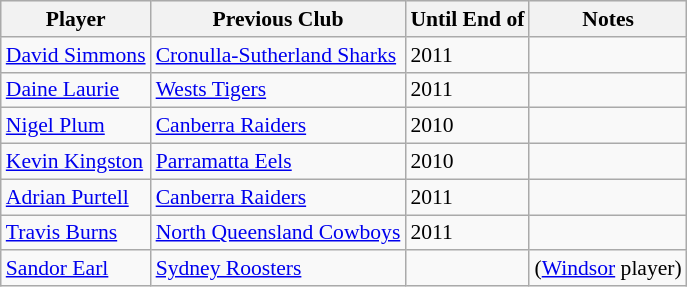<table class="wikitable" style="font-size:90%">
<tr style="background:#efefef;">
<th>Player</th>
<th>Previous Club</th>
<th>Until End of</th>
<th>Notes</th>
</tr>
<tr>
<td><a href='#'>David Simmons</a></td>
<td><a href='#'>Cronulla-Sutherland Sharks</a></td>
<td>2011</td>
<td></td>
</tr>
<tr>
<td><a href='#'>Daine Laurie</a></td>
<td><a href='#'>Wests Tigers</a></td>
<td>2011</td>
<td></td>
</tr>
<tr>
<td><a href='#'>Nigel Plum</a></td>
<td><a href='#'>Canberra Raiders</a></td>
<td>2010</td>
<td></td>
</tr>
<tr>
<td><a href='#'>Kevin Kingston</a></td>
<td><a href='#'>Parramatta Eels</a></td>
<td>2010</td>
<td></td>
</tr>
<tr>
<td><a href='#'>Adrian Purtell</a></td>
<td><a href='#'>Canberra Raiders</a></td>
<td>2011</td>
<td></td>
</tr>
<tr>
<td><a href='#'>Travis Burns</a></td>
<td><a href='#'>North Queensland Cowboys</a></td>
<td>2011</td>
<td></td>
</tr>
<tr>
<td><a href='#'>Sandor Earl</a></td>
<td><a href='#'>Sydney Roosters</a></td>
<td></td>
<td>(<a href='#'>Windsor</a> player)</td>
</tr>
</table>
